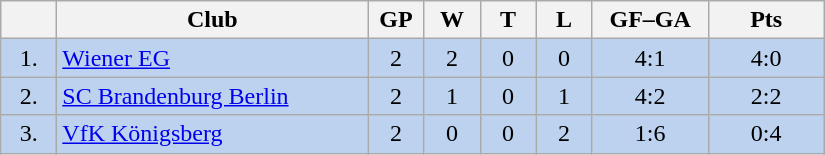<table class="wikitable">
<tr>
<th width="30"></th>
<th width="200">Club</th>
<th width="30">GP</th>
<th width="30">W</th>
<th width="30">T</th>
<th width="30">L</th>
<th width="70">GF–GA</th>
<th width="70">Pts</th>
</tr>
<tr bgcolor="#BCD2EE" align="center">
<td>1.</td>
<td align="left"><a href='#'>Wiener EG</a></td>
<td>2</td>
<td>2</td>
<td>0</td>
<td>0</td>
<td>4:1</td>
<td>4:0</td>
</tr>
<tr bgcolor=#BCD2EE align="center">
<td>2.</td>
<td align="left"><a href='#'> SC Brandenburg Berlin</a></td>
<td>2</td>
<td>1</td>
<td>0</td>
<td>1</td>
<td>4:2</td>
<td>2:2</td>
</tr>
<tr bgcolor=#BCD2EE align="center">
<td>3.</td>
<td align="left"><a href='#'>VfK Königsberg</a></td>
<td>2</td>
<td>0</td>
<td>0</td>
<td>2</td>
<td>1:6</td>
<td>0:4</td>
</tr>
</table>
